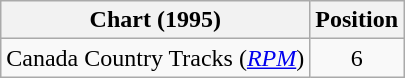<table class="wikitable sortable">
<tr>
<th scope="col">Chart (1995)</th>
<th scope="col">Position</th>
</tr>
<tr>
<td>Canada Country Tracks (<em><a href='#'>RPM</a></em>)</td>
<td align="center">6</td>
</tr>
</table>
